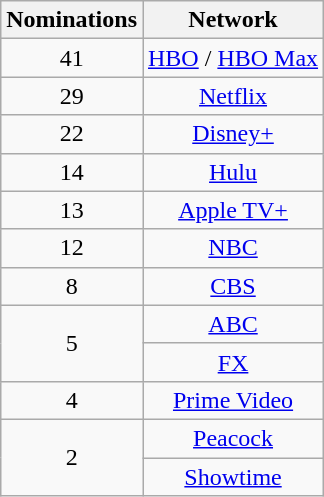<table class="wikitable sortable" style="text-align: center; max-width:20em">
<tr>
<th scope="col">Nominations</th>
<th scope="col">Network</th>
</tr>
<tr>
<td scope="row">41</td>
<td><a href='#'>HBO</a> / <a href='#'>HBO Max</a></td>
</tr>
<tr>
<td scope="row">29</td>
<td><a href='#'>Netflix</a></td>
</tr>
<tr>
<td scope="row">22</td>
<td><a href='#'>Disney+</a></td>
</tr>
<tr>
<td scope="row">14</td>
<td><a href='#'>Hulu</a></td>
</tr>
<tr>
<td scope="row">13</td>
<td><a href='#'>Apple TV+</a></td>
</tr>
<tr>
<td scope="row">12</td>
<td><a href='#'>NBC</a></td>
</tr>
<tr>
<td scope="row">8</td>
<td><a href='#'>CBS</a></td>
</tr>
<tr>
<td scope="row" rowspan="2">5</td>
<td><a href='#'>ABC</a></td>
</tr>
<tr>
<td><a href='#'>FX</a></td>
</tr>
<tr>
<td scope="row">4</td>
<td><a href='#'>Prime Video</a></td>
</tr>
<tr>
<td scope="row" rowspan="2">2</td>
<td><a href='#'>Peacock</a></td>
</tr>
<tr>
<td><a href='#'>Showtime</a></td>
</tr>
</table>
